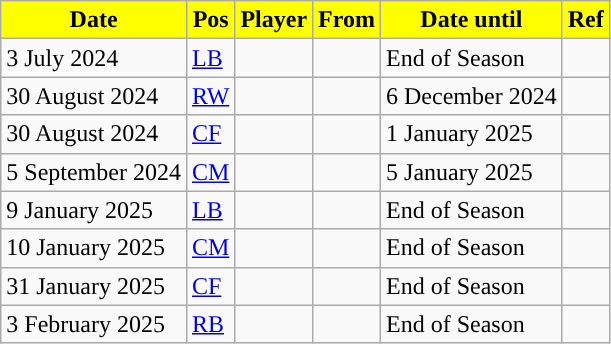<table class="wikitable plainrowheaders sortable">
<tr>
<th style="background:yellow;">Date</th>
<th style="background:yellow;">Pos</th>
<th style="background:yellow;">Player</th>
<th style="background:yellow;">From</th>
<th style="background:yellow;">Date until</th>
<th style="background:yellow;">Ref</th>
</tr>
<tr>
<td>3 July 2024</td>
<td><a href='#'>LB</a></td>
<td></td>
<td></td>
<td>End of Season</td>
<td></td>
</tr>
<tr>
<td>30 August 2024</td>
<td><a href='#'>RW</a></td>
<td></td>
<td></td>
<td>6 December 2024</td>
<td></td>
</tr>
<tr>
<td>30 August 2024</td>
<td><a href='#'>CF</a></td>
<td></td>
<td></td>
<td>1 January 2025</td>
<td></td>
</tr>
<tr>
<td>5 September 2024</td>
<td><a href='#'>CM</a></td>
<td></td>
<td></td>
<td>5 January 2025</td>
<td></td>
</tr>
<tr>
<td>9 January 2025</td>
<td><a href='#'>LB</a></td>
<td></td>
<td></td>
<td>End of Season</td>
<td></td>
</tr>
<tr>
<td>10 January 2025</td>
<td><a href='#'>CM</a></td>
<td></td>
<td></td>
<td>End of Season</td>
<td></td>
</tr>
<tr>
<td>31 January 2025</td>
<td><a href='#'>CF</a></td>
<td></td>
<td></td>
<td>End of Season</td>
<td></td>
</tr>
<tr>
<td>3 February 2025</td>
<td><a href='#'>RB</a></td>
<td></td>
<td></td>
<td>End of Season</td>
<td></td>
</tr>
</table>
